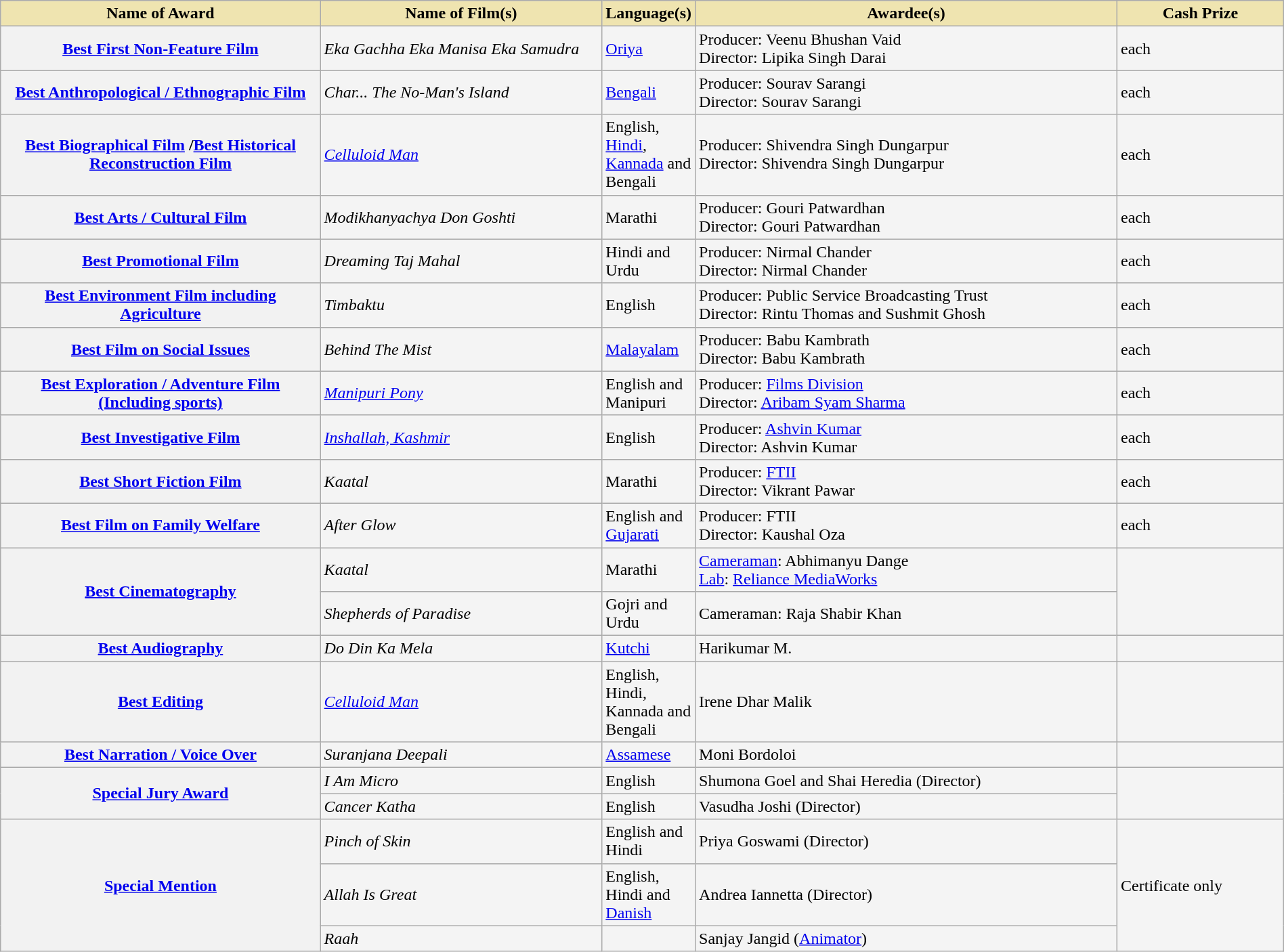<table class="wikitable plainrowheaders" style="width:100%;background-color:#F4F4F4;">
<tr>
<th scope="col" style="background-color:#EFE4B0;width:25%;">Name of Award</th>
<th scope="col" style="background-color:#EFE4B0;width:22%;">Name of Film(s)</th>
<th scope="col" style="background-color:#EFE4B0;width:7%;">Language(s)</th>
<th scope="col" style="background-color:#EFE4B0;width:33%;">Awardee(s)</th>
<th scope="col" style="background-color:#EFE4B0;width:13%;">Cash Prize</th>
</tr>
<tr>
<th scope="row"><a href='#'>Best First Non-Feature Film</a></th>
<td><em>Eka Gachha Eka Manisa Eka Samudra</em></td>
<td><a href='#'>Oriya</a></td>
<td>Producer: Veenu Bhushan Vaid<br>Director: Lipika Singh Darai</td>
<td> each</td>
</tr>
<tr>
<th scope="row"><a href='#'>Best Anthropological / Ethnographic Film</a></th>
<td><em>Char... The No-Man's Island</em></td>
<td><a href='#'>Bengali</a></td>
<td>Producer: Sourav Sarangi<br>Director: Sourav Sarangi</td>
<td> each</td>
</tr>
<tr>
<th scope="row"><a href='#'>Best Biographical Film</a> /<a href='#'>Best Historical Reconstruction Film</a></th>
<td><em><a href='#'>Celluloid Man</a></em></td>
<td>English, <a href='#'>Hindi</a>, <a href='#'>Kannada</a> and Bengali</td>
<td>Producer: Shivendra Singh Dungarpur<br>Director: Shivendra Singh Dungarpur</td>
<td> each</td>
</tr>
<tr>
<th scope="row"><a href='#'>Best Arts / Cultural Film</a></th>
<td><em>Modikhanyachya Don Goshti</em></td>
<td>Marathi</td>
<td>Producer: Gouri Patwardhan<br>Director: Gouri Patwardhan</td>
<td> each</td>
</tr>
<tr>
<th scope="row"><a href='#'>Best Promotional Film</a></th>
<td><em>Dreaming Taj Mahal</em></td>
<td>Hindi and Urdu</td>
<td>Producer: Nirmal Chander<br>Director: Nirmal Chander</td>
<td> each</td>
</tr>
<tr>
<th scope="row"><a href='#'>Best Environment Film including Agriculture</a></th>
<td><em>Timbaktu</em></td>
<td>English</td>
<td>Producer: Public Service Broadcasting Trust<br>Director: Rintu Thomas and Sushmit Ghosh</td>
<td> each</td>
</tr>
<tr>
<th scope="row"><a href='#'>Best Film on Social Issues</a></th>
<td><em>Behind The Mist</em></td>
<td><a href='#'>Malayalam</a></td>
<td>Producer: Babu Kambrath<br>Director: Babu Kambrath</td>
<td> each</td>
</tr>
<tr>
<th scope="row"><a href='#'>Best Exploration / Adventure Film (Including sports)</a></th>
<td><em><a href='#'>Manipuri Pony</a></em></td>
<td>English and Manipuri</td>
<td>Producer: <a href='#'>Films Division</a><br>Director: <a href='#'>Aribam Syam Sharma</a></td>
<td> each</td>
</tr>
<tr>
<th scope="row"><a href='#'>Best Investigative Film</a></th>
<td><em><a href='#'>Inshallah, Kashmir</a></em></td>
<td>English</td>
<td>Producer: <a href='#'>Ashvin Kumar</a><br>Director: Ashvin Kumar</td>
<td> each</td>
</tr>
<tr>
<th scope="row"><a href='#'>Best Short Fiction Film</a></th>
<td><em>Kaatal</em></td>
<td>Marathi</td>
<td>Producer: <a href='#'>FTII</a><br>Director: Vikrant Pawar</td>
<td> each</td>
</tr>
<tr>
<th scope="row"><a href='#'>Best Film on Family Welfare</a></th>
<td><em>After Glow</em></td>
<td>English and <a href='#'>Gujarati</a></td>
<td>Producer: FTII<br>Director: Kaushal Oza</td>
<td> each</td>
</tr>
<tr>
<th scope="row" rowspan="2"><a href='#'>Best Cinematography</a></th>
<td><em>Kaatal</em></td>
<td>Marathi</td>
<td><a href='#'>Cameraman</a>: Abhimanyu Dange<br><a href='#'>Lab</a>: <a href='#'>Reliance MediaWorks</a></td>
<td rowspan="2"></td>
</tr>
<tr>
<td><em>Shepherds of Paradise</em></td>
<td>Gojri and Urdu</td>
<td>Cameraman: Raja Shabir Khan</td>
</tr>
<tr>
<th scope="row"><a href='#'>Best Audiography</a></th>
<td><em>Do Din Ka Mela</em></td>
<td><a href='#'>Kutchi</a></td>
<td>Harikumar M.</td>
<td></td>
</tr>
<tr>
<th scope="row"><a href='#'>Best Editing</a></th>
<td><em><a href='#'>Celluloid Man</a></em></td>
<td>English, Hindi, Kannada and Bengali</td>
<td>Irene Dhar Malik</td>
<td></td>
</tr>
<tr>
<th scope="row"><a href='#'>Best Narration / Voice Over</a></th>
<td><em>Suranjana Deepali</em></td>
<td><a href='#'>Assamese</a></td>
<td>Moni Bordoloi</td>
<td></td>
</tr>
<tr>
<th scope="row" rowspan="2"><a href='#'>Special Jury Award</a></th>
<td><em>I Am Micro</em></td>
<td>English</td>
<td>Shumona Goel and Shai Heredia (Director)</td>
<td rowspan="2"></td>
</tr>
<tr>
<td><em>Cancer Katha</em></td>
<td>English</td>
<td>Vasudha Joshi (Director)</td>
</tr>
<tr>
<th scope="row" rowspan="3"><a href='#'>Special Mention</a></th>
<td><em>Pinch of Skin</em></td>
<td>English and Hindi</td>
<td>Priya Goswami (Director)</td>
<td rowspan="3">Certificate only</td>
</tr>
<tr>
<td><em>Allah Is Great</em></td>
<td>English, Hindi and <a href='#'>Danish</a></td>
<td>Andrea Iannetta (Director)</td>
</tr>
<tr>
<td><em>Raah</em></td>
<td></td>
<td>Sanjay Jangid (<a href='#'>Animator</a>)</td>
</tr>
</table>
